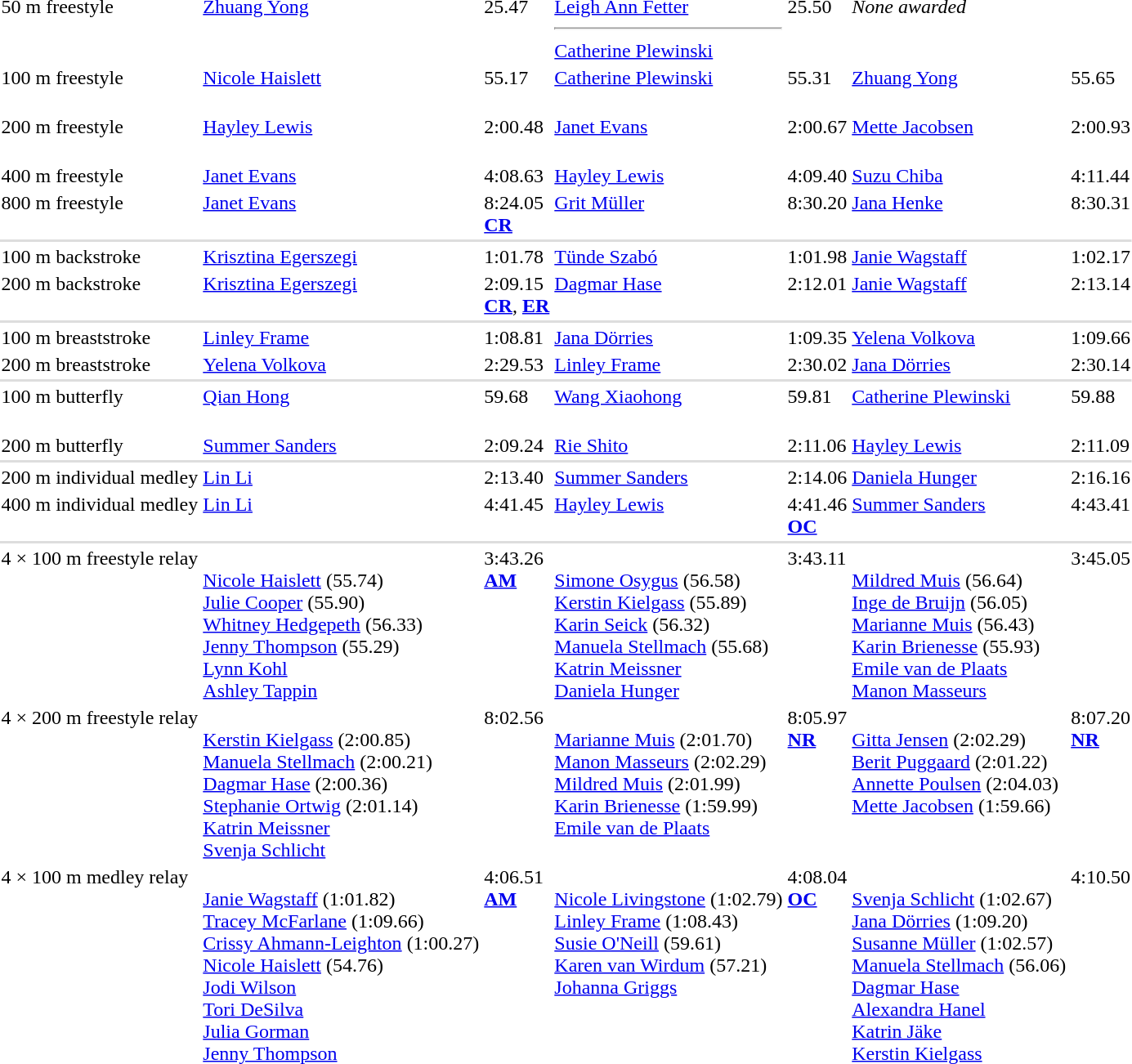<table>
<tr valign="top">
<td>50 m freestyle<br><div></div></td>
<td><a href='#'>Zhuang Yong</a><br></td>
<td>25.47</td>
<td><a href='#'>Leigh Ann Fetter</a><br><hr><a href='#'>Catherine Plewinski</a><br></td>
<td>25.50</td>
<td><em>None awarded</em></td>
<td></td>
</tr>
<tr valign="top">
<td>100 m freestyle<br><div></div></td>
<td><a href='#'>Nicole Haislett</a><br> <br></td>
<td>55.17</td>
<td><a href='#'>Catherine Plewinski</a><br><br></td>
<td>55.31</td>
<td><a href='#'>Zhuang Yong</a><br><br></td>
<td>55.65</td>
</tr>
<tr valign="top">
<td>200 m freestyle<br><div></div></td>
<td><a href='#'>Hayley Lewis</a><br><br></td>
<td>2:00.48</td>
<td><a href='#'>Janet Evans</a><br><br></td>
<td>2:00.67</td>
<td><a href='#'>Mette Jacobsen</a><br></td>
<td>2:00.93</td>
</tr>
<tr valign="top">
<td>400 m freestyle<br><div></div></td>
<td><a href='#'>Janet Evans</a><br></td>
<td>4:08.63</td>
<td><a href='#'>Hayley Lewis</a><br></td>
<td>4:09.40</td>
<td><a href='#'>Suzu Chiba</a><br></td>
<td>4:11.44</td>
</tr>
<tr valign="top">
<td>800 m freestyle<br><div></div></td>
<td><a href='#'>Janet Evans</a><br></td>
<td>8:24.05<br><strong><a href='#'>CR</a></strong></td>
<td><a href='#'>Grit Müller</a><br></td>
<td>8:30.20</td>
<td><a href='#'>Jana Henke</a><br></td>
<td>8:30.31</td>
</tr>
<tr bgcolor=#DDDDDD>
<td colspan=7></td>
</tr>
<tr valign="top">
<td>100 m backstroke<div></div></td>
<td><a href='#'>Krisztina Egerszegi</a><br></td>
<td>1:01.78</td>
<td><a href='#'>Tünde Szabó</a><br></td>
<td>1:01.98</td>
<td><a href='#'>Janie Wagstaff</a><br></td>
<td>1:02.17</td>
</tr>
<tr valign="top">
<td>200 m backstroke<br><div></div></td>
<td><a href='#'>Krisztina Egerszegi</a><br></td>
<td>2:09.15<br><strong><a href='#'>CR</a></strong>, <strong><a href='#'>ER</a></strong></td>
<td><a href='#'>Dagmar Hase</a><br></td>
<td>2:12.01</td>
<td><a href='#'>Janie Wagstaff</a><br></td>
<td>2:13.14</td>
</tr>
<tr bgcolor=#DDDDDD>
<td colspan=7></td>
</tr>
<tr valign="top">
<td>100 m breaststroke<br><div></div></td>
<td><a href='#'>Linley Frame</a><br></td>
<td>1:08.81</td>
<td><a href='#'>Jana Dörries</a><br></td>
<td>1:09.35</td>
<td><a href='#'>Yelena Volkova</a><br></td>
<td>1:09.66</td>
</tr>
<tr valign="top">
<td>200 m breaststroke<div></div></td>
<td><a href='#'>Yelena Volkova</a><br></td>
<td>2:29.53</td>
<td><a href='#'>Linley Frame</a><br></td>
<td>2:30.02</td>
<td><a href='#'>Jana Dörries</a><br></td>
<td>2:30.14</td>
</tr>
<tr bgcolor=#DDDDDD>
<td colspan=7></td>
</tr>
<tr valign="top">
<td>100 m butterfly<br><div></div></td>
<td><a href='#'>Qian Hong</a><br></td>
<td>59.68<br></td>
<td><a href='#'>Wang Xiaohong</a><br> <br></td>
<td>59.81<br></td>
<td><a href='#'>Catherine Plewinski</a><br></td>
<td>59.88<br></td>
</tr>
<tr valign="top">
<td>200 m butterfly<br><div></div></td>
<td><a href='#'>Summer Sanders</a><br></td>
<td>2:09.24</td>
<td><a href='#'>Rie Shito</a><br></td>
<td>2:11.06</td>
<td><a href='#'>Hayley Lewis</a><br></td>
<td>2:11.09</td>
</tr>
<tr bgcolor=#DDDDDD>
<td colspan=7></td>
</tr>
<tr valign="top">
<td>200 m individual medley<br><div></div></td>
<td><a href='#'>Lin Li</a><br></td>
<td>2:13.40</td>
<td><a href='#'>Summer Sanders</a><br></td>
<td>2:14.06</td>
<td><a href='#'>Daniela Hunger</a><br></td>
<td>2:16.16</td>
</tr>
<tr valign="top">
<td>400 m individual medley<br><div></div></td>
<td><a href='#'>Lin Li</a><br></td>
<td>4:41.45</td>
<td><a href='#'>Hayley Lewis</a><br></td>
<td>4:41.46<br><strong><a href='#'>OC</a></strong></td>
<td><a href='#'>Summer Sanders</a><br></td>
<td>4:43.41</td>
</tr>
<tr bgcolor=#DDDDDD>
<td colspan=7></td>
</tr>
<tr valign="top">
<td>4 × 100 m freestyle relay<br><div></div></td>
<td><strong></strong><br><a href='#'>Nicole Haislett</a> (55.74)<br><a href='#'>Julie Cooper</a> (55.90)<br><a href='#'>Whitney Hedgepeth</a> (56.33)<br><a href='#'>Jenny Thompson</a> (55.29)<br><a href='#'>Lynn Kohl</a><br><a href='#'>Ashley Tappin</a></td>
<td>3:43.26<br><strong><a href='#'>AM</a></strong></td>
<td><strong></strong><br><a href='#'>Simone Osygus</a> (56.58)<br><a href='#'>Kerstin Kielgass</a> (55.89)<br><a href='#'>Karin Seick</a> (56.32)<br><a href='#'>Manuela Stellmach</a> (55.68)<br><a href='#'>Katrin Meissner</a><br><a href='#'>Daniela Hunger</a></td>
<td>3:43.11</td>
<td><strong></strong><br><a href='#'>Mildred Muis</a> (56.64)<br><a href='#'>Inge de Bruijn</a> (56.05)<br><a href='#'>Marianne Muis</a> (56.43)<br><a href='#'>Karin Brienesse</a> (55.93)<br><a href='#'>Emile van de Plaats</a><br><a href='#'>Manon Masseurs</a></td>
<td>3:45.05</td>
</tr>
<tr valign="top">
<td>4 × 200 m freestyle relay<br><div></div></td>
<td><strong></strong><br><a href='#'>Kerstin Kielgass</a> (2:00.85)<br><a href='#'>Manuela Stellmach</a> (2:00.21)<br><a href='#'>Dagmar Hase</a> (2:00.36)<br><a href='#'>Stephanie Ortwig</a> (2:01.14)<br><a href='#'>Katrin Meissner</a><br><a href='#'>Svenja Schlicht</a></td>
<td>8:02.56</td>
<td><strong></strong><br><a href='#'>Marianne Muis</a> (2:01.70)<br><a href='#'>Manon Masseurs</a> (2:02.29)<br><a href='#'>Mildred Muis</a> (2:01.99)<br><a href='#'>Karin Brienesse</a> (1:59.99)<br><a href='#'>Emile van de Plaats</a></td>
<td>8:05.97<br><strong><a href='#'>NR</a></strong></td>
<td><strong></strong><br><a href='#'>Gitta Jensen</a> (2:02.29)<br><a href='#'>Berit Puggaard</a> (2:01.22)<br><a href='#'>Annette Poulsen</a> (2:04.03)<br><a href='#'>Mette Jacobsen</a> (1:59.66)</td>
<td>8:07.20<br><strong><a href='#'>NR</a></strong></td>
</tr>
<tr valign="top">
<td>4 × 100 m medley relay<br><div></div></td>
<td><strong></strong><br><a href='#'>Janie Wagstaff</a> (1:01.82)<br><a href='#'>Tracey McFarlane</a> (1:09.66)<br><a href='#'>Crissy Ahmann-Leighton</a> (1:00.27)<br><a href='#'>Nicole Haislett</a> (54.76)<br><a href='#'>Jodi Wilson</a><br><a href='#'>Tori DeSilva</a><br><a href='#'>Julia Gorman</a><br><a href='#'>Jenny Thompson</a></td>
<td>4:06.51<br><strong><a href='#'>AM</a></strong></td>
<td><strong></strong><br><a href='#'>Nicole Livingstone</a> (1:02.79)<br><a href='#'>Linley Frame</a> (1:08.43)<br><a href='#'>Susie O'Neill</a> (59.61)<br><a href='#'>Karen van Wirdum</a> (57.21)<br><a href='#'>Johanna Griggs</a></td>
<td>4:08.04<br><strong><a href='#'>OC</a></strong></td>
<td><strong></strong><br><a href='#'>Svenja Schlicht</a> (1:02.67)<br><a href='#'>Jana Dörries</a> (1:09.20)<br><a href='#'>Susanne Müller</a> (1:02.57)<br><a href='#'>Manuela Stellmach</a> (56.06)<br><a href='#'>Dagmar Hase</a><br><a href='#'>Alexandra Hanel</a> <br><a href='#'>Katrin Jäke</a><br><a href='#'>Kerstin Kielgass</a></td>
<td>4:10.50</td>
</tr>
</table>
